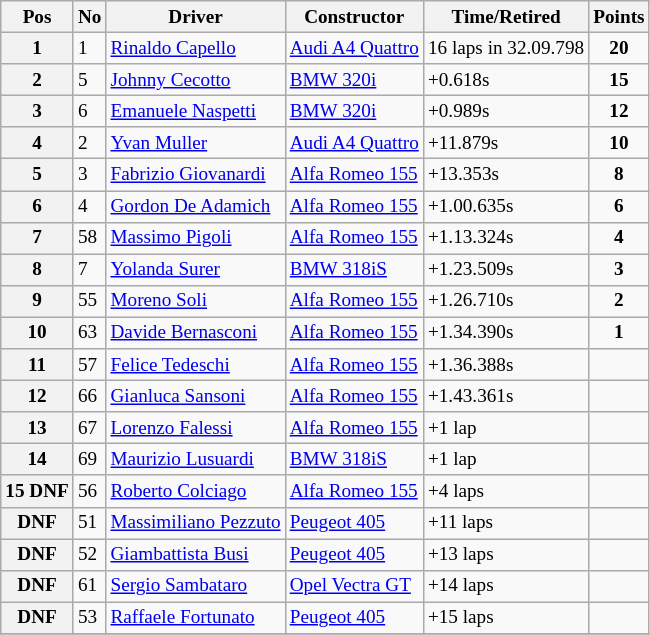<table class="wikitable" style="font-size: 80%;">
<tr>
<th>Pos</th>
<th>No</th>
<th>Driver</th>
<th>Constructor</th>
<th>Time/Retired</th>
<th>Points</th>
</tr>
<tr>
<th>1</th>
<td>1</td>
<td> <a href='#'>Rinaldo Capello</a></td>
<td><a href='#'>Audi A4 Quattro</a></td>
<td>16 laps in 32.09.798</td>
<td align=center><strong>20</strong></td>
</tr>
<tr>
<th>2</th>
<td>5</td>
<td> <a href='#'>Johnny Cecotto</a></td>
<td><a href='#'>BMW 320i</a></td>
<td>+0.618s</td>
<td align=center><strong>15</strong></td>
</tr>
<tr>
<th>3</th>
<td>6</td>
<td> <a href='#'>Emanuele Naspetti</a></td>
<td><a href='#'>BMW 320i</a></td>
<td>+0.989s</td>
<td align=center><strong>12</strong></td>
</tr>
<tr>
<th>4</th>
<td>2</td>
<td> <a href='#'>Yvan Muller</a></td>
<td><a href='#'>Audi A4 Quattro</a></td>
<td>+11.879s</td>
<td align=center><strong>10</strong></td>
</tr>
<tr>
<th>5</th>
<td>3</td>
<td> <a href='#'>Fabrizio Giovanardi</a></td>
<td><a href='#'>Alfa Romeo 155</a></td>
<td>+13.353s</td>
<td align=center><strong>8</strong></td>
</tr>
<tr>
<th>6</th>
<td>4</td>
<td> <a href='#'>Gordon De Adamich</a></td>
<td><a href='#'>Alfa Romeo 155</a></td>
<td>+1.00.635s</td>
<td align=center><strong>6</strong></td>
</tr>
<tr>
<th>7</th>
<td>58</td>
<td> <a href='#'>Massimo Pigoli</a></td>
<td><a href='#'>Alfa Romeo 155</a></td>
<td>+1.13.324s</td>
<td align=center><strong>4</strong></td>
</tr>
<tr>
<th>8</th>
<td>7</td>
<td> <a href='#'>Yolanda Surer</a></td>
<td><a href='#'>BMW 318iS</a></td>
<td>+1.23.509s</td>
<td align=center><strong>3</strong></td>
</tr>
<tr>
<th>9</th>
<td>55</td>
<td> <a href='#'>Moreno Soli</a></td>
<td><a href='#'>Alfa Romeo 155</a></td>
<td>+1.26.710s</td>
<td align=center><strong>2</strong></td>
</tr>
<tr>
<th>10</th>
<td>63</td>
<td> <a href='#'>Davide Bernasconi</a></td>
<td><a href='#'>Alfa Romeo 155</a></td>
<td>+1.34.390s</td>
<td align=center><strong>1</strong></td>
</tr>
<tr>
<th>11</th>
<td>57</td>
<td> <a href='#'>Felice Tedeschi</a></td>
<td><a href='#'>Alfa Romeo 155</a></td>
<td>+1.36.388s</td>
<td></td>
</tr>
<tr>
<th>12</th>
<td>66</td>
<td> <a href='#'>Gianluca Sansoni</a></td>
<td><a href='#'>Alfa Romeo 155</a></td>
<td>+1.43.361s</td>
<td></td>
</tr>
<tr>
<th>13</th>
<td>67</td>
<td> <a href='#'>Lorenzo Falessi</a></td>
<td><a href='#'>Alfa Romeo 155</a></td>
<td>+1 lap</td>
<td></td>
</tr>
<tr>
<th>14</th>
<td>69</td>
<td> <a href='#'>Maurizio Lusuardi</a></td>
<td><a href='#'>BMW 318iS</a></td>
<td>+1 lap</td>
<td></td>
</tr>
<tr>
<th>15 DNF</th>
<td>56</td>
<td> <a href='#'>Roberto Colciago</a></td>
<td><a href='#'>Alfa Romeo 155</a></td>
<td>+4 laps</td>
<td></td>
</tr>
<tr>
<th>DNF</th>
<td>51</td>
<td> <a href='#'>Massimiliano Pezzuto</a></td>
<td><a href='#'>Peugeot 405</a></td>
<td>+11 laps</td>
<td></td>
</tr>
<tr>
<th>DNF</th>
<td>52</td>
<td> <a href='#'>Giambattista Busi</a></td>
<td><a href='#'>Peugeot 405</a></td>
<td>+13 laps</td>
<td></td>
</tr>
<tr>
<th>DNF</th>
<td>61</td>
<td> <a href='#'>Sergio Sambataro</a></td>
<td><a href='#'> Opel Vectra GT</a></td>
<td>+14 laps</td>
<td></td>
</tr>
<tr>
<th>DNF</th>
<td>53</td>
<td> <a href='#'>Raffaele Fortunato</a></td>
<td><a href='#'>Peugeot 405</a></td>
<td>+15 laps</td>
<td></td>
</tr>
<tr>
</tr>
</table>
